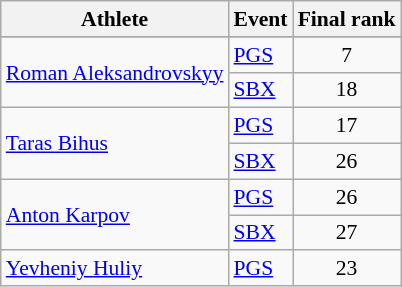<table class="wikitable" style="font-size:90%">
<tr>
<th>Athlete</th>
<th>Event</th>
<th>Final rank</th>
</tr>
<tr style="font-size:95%">
</tr>
<tr align=center>
<td align=left rowspan=2><a href='#'>Roman Aleksandrovskyy</a></td>
<td align=left><a href='#'>PGS</a></td>
<td>7</td>
</tr>
<tr align=center>
<td align=left><a href='#'>SBX</a></td>
<td>18</td>
</tr>
<tr align=center>
<td align=left rowspan=2><a href='#'>Taras Bihus</a></td>
<td align=left><a href='#'>PGS</a></td>
<td>17</td>
</tr>
<tr align=center>
<td align=left><a href='#'>SBX</a></td>
<td>26</td>
</tr>
<tr align=center>
<td align=left rowspan=2><a href='#'>Anton Karpov</a></td>
<td align=left><a href='#'>PGS</a></td>
<td>26</td>
</tr>
<tr align=center>
<td align=left><a href='#'>SBX</a></td>
<td>27</td>
</tr>
<tr align=center>
<td align=left><a href='#'>Yevheniy Huliy</a></td>
<td align=left><a href='#'>PGS</a></td>
<td>23</td>
</tr>
</table>
